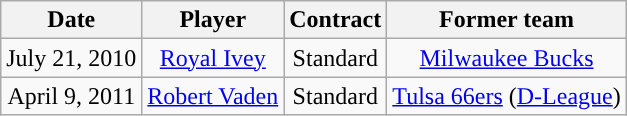<table class="wikitable sortable sortable" style="text-align: center">
<tr>
<th>Date</th>
<th>Player</th>
<th>Contract</th>
<th>Former team</th>
</tr>
<tr style="text-align: center">
<td>July 21, 2010</td>
<td><a href='#'>Royal Ivey</a></td>
<td>Standard</td>
<td><a href='#'>Milwaukee Bucks</a></td>
</tr>
<tr style="text-align: center">
<td>April 9, 2011</td>
<td><a href='#'>Robert Vaden</a></td>
<td>Standard</td>
<td><a href='#'>Tulsa 66ers</a> (<a href='#'>D-League</a>)</td>
</tr>
</table>
